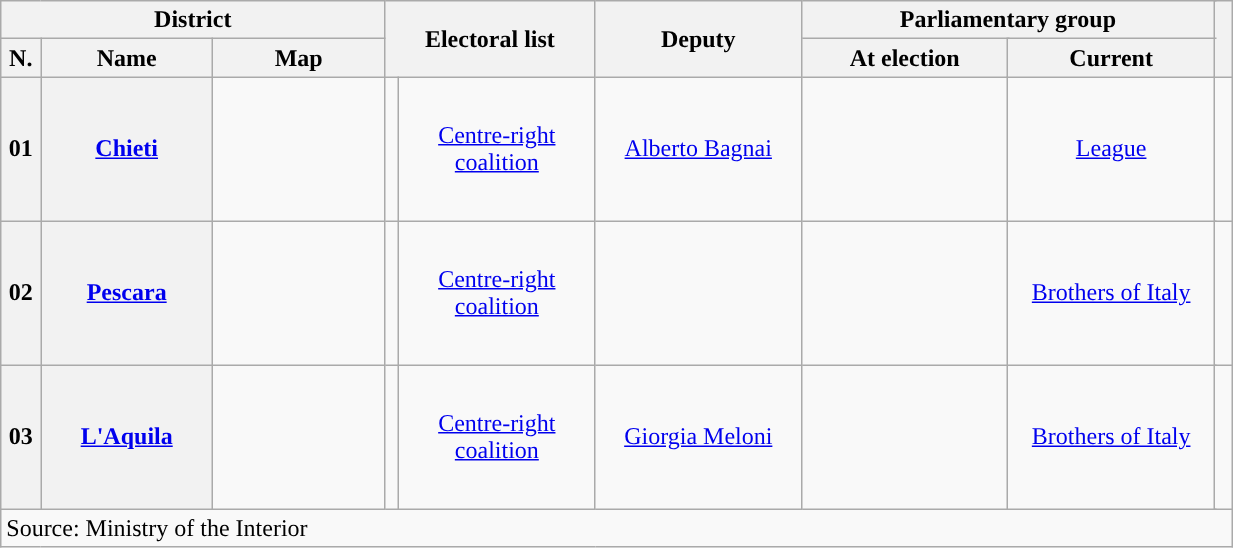<table class="wikitable" style="text-align:center; style=" width="65%">
<tr>
<th colspan="3" width="20%">District</th>
<th colspan="2" rowspan="2" width="12%">Electoral list</th>
<th rowspan="2" width="12%">Deputy</th>
<th colspan="4" width="24%">Parliamentary group</th>
<th rowspan="2" width="1%"></th>
</tr>
<tr>
<th width="1%">N.</th>
<th width="10%">Name</th>
<th width="10%">Map</th>
<th colspan="2" width="12%">At election</th>
<th colspan="2" width="12%">Current</th>
</tr>
<tr style="height:6em;">
<th>01</th>
<th><a href='#'>Chieti</a></th>
<td></td>
<td style="background:"></td>
<td><a href='#'>Centre-right coalition</a></td>
<td><a href='#'>Alberto Bagnai</a></td>
<td style="background:"></td>
<td colspan="3"><a href='#'>League</a></td>
<td></td>
</tr>
<tr style="height:6em;">
<th>02</th>
<th><a href='#'>Pescara</a></th>
<td></td>
<td style="background:"></td>
<td><a href='#'>Centre-right coalition</a></td>
<td></td>
<td style="background:"></td>
<td colspan="3"><a href='#'>Brothers of Italy</a></td>
<td></td>
</tr>
<tr style="height:6em;">
<th>03</th>
<th><a href='#'>L'Aquila</a></th>
<td></td>
<td style="background:"></td>
<td><a href='#'>Centre-right coalition</a></td>
<td><a href='#'>Giorgia Meloni</a></td>
<td style="background:"></td>
<td colspan="3"><a href='#'>Brothers of Italy</a></td>
<td></td>
</tr>
<tr>
<td colspan="11" style="text-align:left;">Source: Ministry of the Interior</td>
</tr>
</table>
